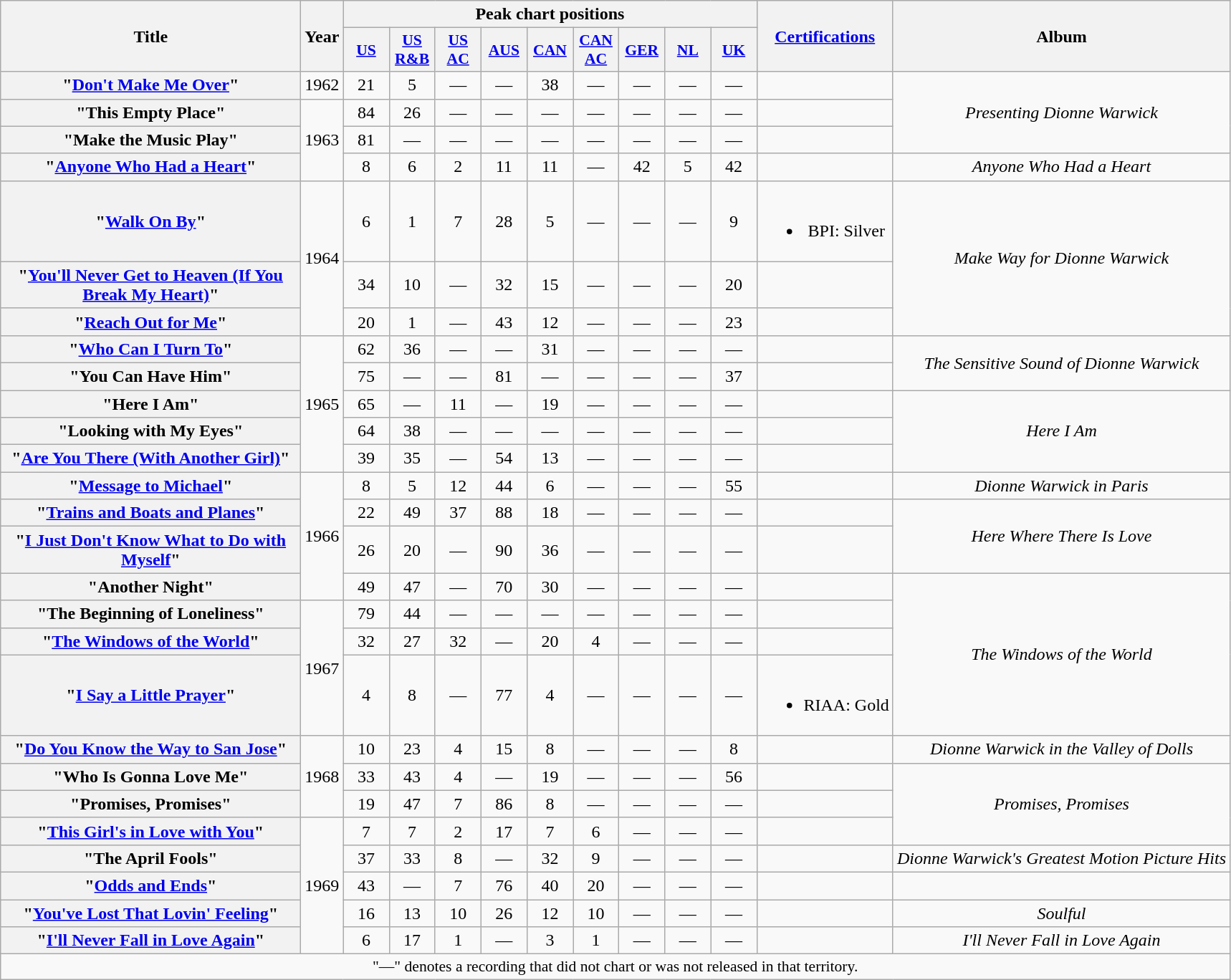<table class="wikitable plainrowheaders" style="text-align:center;" border="1">
<tr>
<th scope="col" rowspan="2" style="width:17em;">Title</th>
<th scope="col" rowspan="2">Year</th>
<th scope="col" colspan="9">Peak chart positions</th>
<th scope="col" rowspan="2"><a href='#'>Certifications</a></th>
<th scope="col" rowspan="2">Album</th>
</tr>
<tr>
<th scope="col" style="width:2.5em;font-size:90%;"><a href='#'>US</a><br></th>
<th scope="col" style="width:2.5em;font-size:90%;"><a href='#'>US<br>R&B</a><br></th>
<th scope="col" style="width:2.5em;font-size:90%;"><a href='#'>US<br>AC</a><br></th>
<th scope="col" style="width:2.5em;font-size:90%;"><a href='#'>AUS</a><br></th>
<th scope="col" style="width:2.5em;font-size:90%;"><a href='#'>CAN</a><br></th>
<th scope="col" style="width:2.5em;font-size:90%;"><a href='#'>CAN<br>AC</a><br></th>
<th scope="col" style="width:2.5em;font-size:90%;"><a href='#'>GER</a><br></th>
<th scope="col" style="width:2.5em;font-size:90%;"><a href='#'>NL</a><br></th>
<th scope="col" style="width:2.5em;font-size:90%;"><a href='#'>UK</a><br></th>
</tr>
<tr>
<th scope="row">"<a href='#'>Don't Make Me Over</a>"</th>
<td>1962</td>
<td>21</td>
<td>5</td>
<td>—</td>
<td>—</td>
<td>38</td>
<td>—</td>
<td>—</td>
<td>—</td>
<td>—</td>
<td></td>
<td rowspan="3"><em>Presenting Dionne Warwick</em></td>
</tr>
<tr>
<th scope="row">"This Empty Place"</th>
<td rowspan="3">1963</td>
<td>84</td>
<td>26</td>
<td>—</td>
<td>—</td>
<td>—</td>
<td>—</td>
<td>—</td>
<td>—</td>
<td>—</td>
<td></td>
</tr>
<tr>
<th scope="row">"Make the Music Play"</th>
<td>81</td>
<td>—</td>
<td>—</td>
<td>—</td>
<td>—</td>
<td>—</td>
<td>—</td>
<td>—</td>
<td>—</td>
<td></td>
</tr>
<tr>
<th scope="row">"<a href='#'>Anyone Who Had a Heart</a>"</th>
<td>8</td>
<td>6</td>
<td>2</td>
<td>11</td>
<td>11</td>
<td>—</td>
<td>42</td>
<td>5</td>
<td>42</td>
<td></td>
<td><em>Anyone Who Had a Heart</em></td>
</tr>
<tr>
<th scope="row">"<a href='#'>Walk On By</a>"</th>
<td rowspan="3">1964</td>
<td>6</td>
<td>1</td>
<td>7</td>
<td>28</td>
<td>5</td>
<td>—</td>
<td>—</td>
<td>—</td>
<td>9</td>
<td><br><ul><li>BPI: Silver</li></ul></td>
<td rowspan="3"><em>Make Way for Dionne Warwick</em></td>
</tr>
<tr>
<th scope="row">"<a href='#'>You'll Never Get to Heaven (If You Break My Heart)</a>"</th>
<td>34</td>
<td>10</td>
<td>—</td>
<td>32</td>
<td>15</td>
<td>—</td>
<td>—</td>
<td>—</td>
<td>20</td>
<td></td>
</tr>
<tr>
<th scope="row">"<a href='#'>Reach Out for Me</a>"</th>
<td>20</td>
<td>1</td>
<td>—</td>
<td>43</td>
<td>12</td>
<td>—</td>
<td>—</td>
<td>—</td>
<td>23</td>
<td></td>
</tr>
<tr>
<th scope="row">"<a href='#'>Who Can I Turn To</a>"</th>
<td rowspan="5">1965</td>
<td>62</td>
<td>36</td>
<td>—</td>
<td>—</td>
<td>31</td>
<td>—</td>
<td>—</td>
<td>—</td>
<td>—</td>
<td></td>
<td rowspan="2"><em>The Sensitive Sound of Dionne Warwick</em></td>
</tr>
<tr>
<th scope="row">"You Can Have Him"</th>
<td>75</td>
<td>—</td>
<td>—</td>
<td>81</td>
<td>—</td>
<td>—</td>
<td>—</td>
<td>—</td>
<td>37</td>
<td></td>
</tr>
<tr>
<th scope="row">"Here I Am"</th>
<td>65</td>
<td>—</td>
<td>11</td>
<td>—</td>
<td>19</td>
<td>—</td>
<td>—</td>
<td>—</td>
<td>—</td>
<td></td>
<td rowspan="3"><em>Here I Am</em></td>
</tr>
<tr>
<th scope="row">"Looking with My Eyes"</th>
<td>64</td>
<td>38</td>
<td>—</td>
<td>—</td>
<td>—</td>
<td>—</td>
<td>—</td>
<td>—</td>
<td>—</td>
<td></td>
</tr>
<tr>
<th scope="row">"<a href='#'>Are You There (With Another Girl)</a>"</th>
<td>39</td>
<td>35</td>
<td>—</td>
<td>54</td>
<td>13</td>
<td>—</td>
<td>—</td>
<td>—</td>
<td>—</td>
<td></td>
</tr>
<tr>
<th scope="row">"<a href='#'>Message to Michael</a>"</th>
<td rowspan="4">1966</td>
<td>8</td>
<td>5</td>
<td>12</td>
<td>44</td>
<td>6</td>
<td>—</td>
<td>—</td>
<td>—</td>
<td>55</td>
<td></td>
<td><em>Dionne Warwick in Paris</em></td>
</tr>
<tr>
<th scope="row">"<a href='#'>Trains and Boats and Planes</a>"</th>
<td>22</td>
<td>49</td>
<td>37</td>
<td>88</td>
<td>18</td>
<td>—</td>
<td>—</td>
<td>—</td>
<td>—</td>
<td></td>
<td rowspan="2"><em>Here Where There Is Love</em></td>
</tr>
<tr>
<th scope="row">"<a href='#'>I Just Don't Know What to Do with Myself</a>"</th>
<td>26</td>
<td>20</td>
<td>—</td>
<td>90</td>
<td>36</td>
<td>—</td>
<td>—</td>
<td>—</td>
<td>—</td>
<td></td>
</tr>
<tr>
<th scope="row">"Another Night"</th>
<td>49</td>
<td>47</td>
<td>—</td>
<td>70</td>
<td>30</td>
<td>—</td>
<td>—</td>
<td>—</td>
<td>—</td>
<td></td>
<td rowspan="4"><em>The Windows of the World</em></td>
</tr>
<tr>
<th scope="row">"The Beginning of Loneliness"</th>
<td rowspan="3">1967</td>
<td>79</td>
<td>44</td>
<td>—</td>
<td>—</td>
<td>—</td>
<td>—</td>
<td>—</td>
<td>—</td>
<td>—</td>
<td></td>
</tr>
<tr>
<th scope="row">"<a href='#'>The Windows of the World</a>"</th>
<td>32</td>
<td>27</td>
<td>32</td>
<td>—</td>
<td>20</td>
<td>4</td>
<td>—</td>
<td>—</td>
<td>—</td>
<td></td>
</tr>
<tr>
<th scope="row">"<a href='#'>I Say a Little Prayer</a>"</th>
<td>4</td>
<td>8</td>
<td>—</td>
<td>77</td>
<td>4</td>
<td>—</td>
<td>—</td>
<td>—</td>
<td>—</td>
<td><br><ul><li>RIAA: Gold</li></ul></td>
</tr>
<tr>
<th scope="row">"<a href='#'>Do You Know the Way to San Jose</a>"</th>
<td rowspan="3">1968</td>
<td>10</td>
<td>23</td>
<td>4</td>
<td>15</td>
<td>8</td>
<td>—</td>
<td>—</td>
<td>—</td>
<td>8</td>
<td></td>
<td><em>Dionne Warwick in the Valley of Dolls</em></td>
</tr>
<tr>
<th scope="row">"Who Is Gonna Love Me"</th>
<td>33</td>
<td>43</td>
<td>4</td>
<td>—</td>
<td>19</td>
<td>—</td>
<td>—</td>
<td>—</td>
<td>56</td>
<td></td>
<td rowspan="3"><em>Promises, Promises</em></td>
</tr>
<tr>
<th scope="row">"Promises, Promises"</th>
<td>19</td>
<td>47</td>
<td>7</td>
<td>86</td>
<td>8</td>
<td>—</td>
<td>—</td>
<td>—</td>
<td>—</td>
<td></td>
</tr>
<tr>
<th scope="row">"<a href='#'>This Girl's in Love with You</a>"</th>
<td rowspan="5">1969</td>
<td>7</td>
<td>7</td>
<td>2</td>
<td>17</td>
<td>7</td>
<td>6</td>
<td>—</td>
<td>—</td>
<td>—</td>
<td></td>
</tr>
<tr>
<th scope="row">"The April Fools"</th>
<td>37</td>
<td>33</td>
<td>8</td>
<td>—</td>
<td>32</td>
<td>9</td>
<td>—</td>
<td>—</td>
<td>—</td>
<td></td>
<td><em>Dionne Warwick's Greatest Motion Picture Hits</em></td>
</tr>
<tr>
<th scope="row">"<a href='#'>Odds and Ends</a>"</th>
<td>43</td>
<td>—</td>
<td>7</td>
<td>76</td>
<td>40</td>
<td>20</td>
<td>—</td>
<td>—</td>
<td>—</td>
<td></td>
<td></td>
</tr>
<tr>
<th scope="row">"<a href='#'>You've Lost That Lovin' Feeling</a>"</th>
<td>16</td>
<td>13</td>
<td>10</td>
<td>26</td>
<td>12</td>
<td>10</td>
<td>—</td>
<td>—</td>
<td>—</td>
<td></td>
<td><em>Soulful</em></td>
</tr>
<tr>
<th scope="row">"<a href='#'>I'll Never Fall in Love Again</a>"</th>
<td>6</td>
<td>17</td>
<td>1</td>
<td>—</td>
<td>3</td>
<td>1</td>
<td>—</td>
<td>—</td>
<td>—</td>
<td></td>
<td><em>I'll Never Fall in Love Again</em></td>
</tr>
<tr>
<td colspan="13" style="font-size:90%">"—" denotes a recording that did not chart or was not released in that territory.</td>
</tr>
</table>
